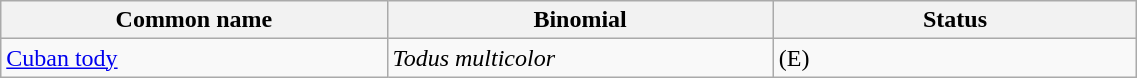<table width=60% class="wikitable">
<tr>
<th width=34%>Common name</th>
<th width=34%>Binomial</th>
<th width=32%>Status</th>
</tr>
<tr>
<td><a href='#'>Cuban tody</a></td>
<td><em>Todus multicolor</em></td>
<td>(E)</td>
</tr>
</table>
